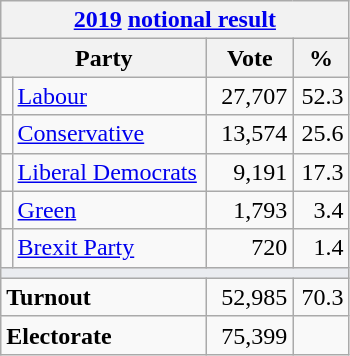<table class="wikitable">
<tr>
<th colspan="4"><a href='#'>2019</a> <a href='#'>notional result</a></th>
</tr>
<tr>
<th bgcolor="#DDDDFF" width="130px" colspan="2">Party</th>
<th bgcolor="#DDDDFF" width="50px">Vote</th>
<th bgcolor="#DDDDFF" width="30px">%</th>
</tr>
<tr>
<td></td>
<td><a href='#'>Labour</a></td>
<td align=right>27,707</td>
<td align=right>52.3</td>
</tr>
<tr>
<td></td>
<td><a href='#'>Conservative</a></td>
<td align=right>13,574</td>
<td align=right>25.6</td>
</tr>
<tr>
<td></td>
<td><a href='#'>Liberal Democrats</a></td>
<td align=right>9,191</td>
<td align=right>17.3</td>
</tr>
<tr>
<td></td>
<td><a href='#'>Green</a></td>
<td align=right>1,793</td>
<td align=right>3.4</td>
</tr>
<tr>
<td></td>
<td><a href='#'>Brexit Party</a></td>
<td align=right>720</td>
<td align=right>1.4</td>
</tr>
<tr>
<td colspan="4" bgcolor="#EAECF0"></td>
</tr>
<tr>
<td colspan="2"><strong>Turnout</strong></td>
<td align=right>52,985</td>
<td align=right>70.3</td>
</tr>
<tr>
<td colspan="2"><strong>Electorate</strong></td>
<td align=right>75,399</td>
</tr>
</table>
